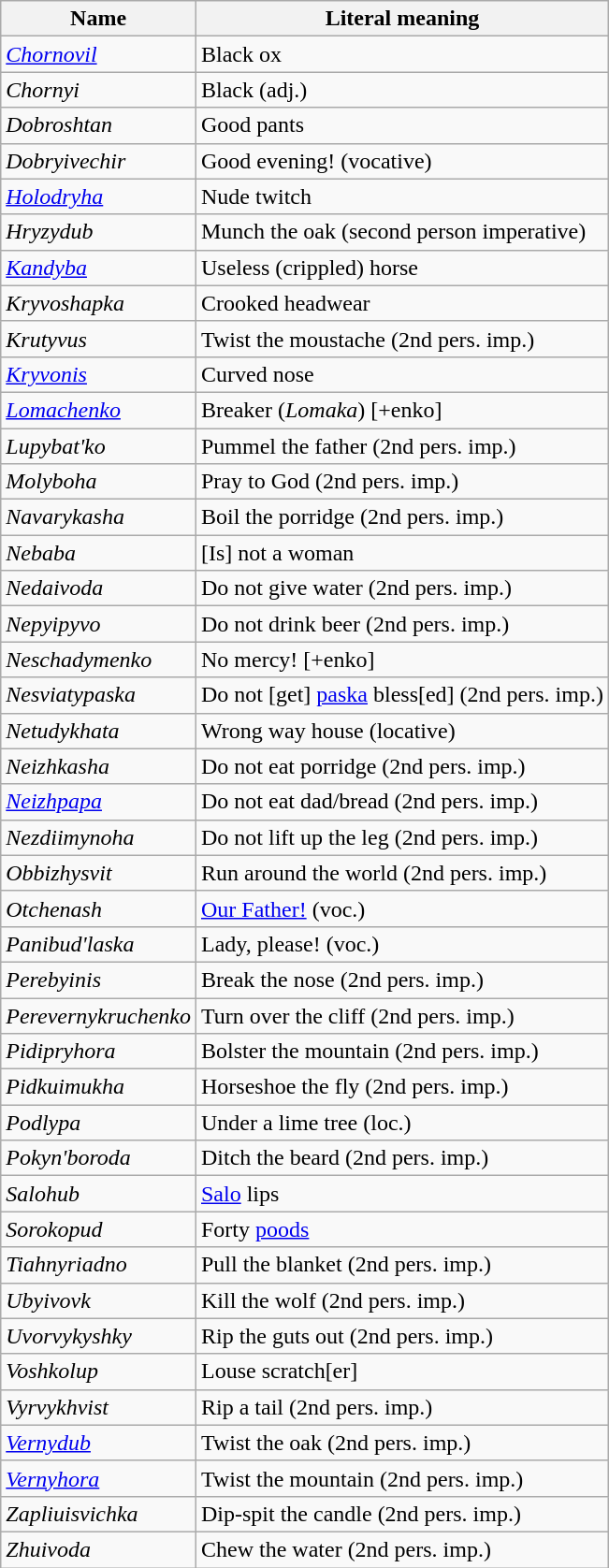<table class=wikitable>
<tr>
<th>Name</th>
<th>Literal meaning</th>
</tr>
<tr>
<td><em><a href='#'>Chornovil</a></em></td>
<td>Black ox</td>
</tr>
<tr>
<td><em>Chornyi</em></td>
<td>Black (adj.)</td>
</tr>
<tr>
<td><em>Dobroshtan</em></td>
<td>Good pants</td>
</tr>
<tr>
<td><em>Dobryivechir</em></td>
<td>Good evening! (vocative)</td>
</tr>
<tr>
<td><em><a href='#'>Holodryha</a></em></td>
<td>Nude twitch</td>
</tr>
<tr>
<td><em>Hryzydub</em></td>
<td>Munch the oak (second person imperative)</td>
</tr>
<tr>
<td><em><a href='#'>Kandyba</a></em></td>
<td>Useless (crippled) horse</td>
</tr>
<tr>
<td><em>Kryvoshapka</em></td>
<td>Crooked headwear</td>
</tr>
<tr>
<td><em>Krutyvus</em></td>
<td>Twist the moustache (2nd pers. imp.)</td>
</tr>
<tr>
<td><em><a href='#'>Kryvonis</a></em></td>
<td>Curved nose</td>
</tr>
<tr>
<td><em><a href='#'>Lomachenko</a></em></td>
<td>Breaker (<em>Lomaka</em>) [+enko]</td>
</tr>
<tr>
<td><em>Lupybat'ko</em></td>
<td>Pummel the father (2nd pers. imp.)</td>
</tr>
<tr>
<td><em>Molyboha</em></td>
<td>Pray to God (2nd pers. imp.)</td>
</tr>
<tr>
<td><em>Navarykasha</em></td>
<td>Boil the porridge (2nd pers. imp.)</td>
</tr>
<tr>
<td><em>Nebaba</em></td>
<td>[Is] not a woman</td>
</tr>
<tr>
<td><em>Nedaivoda</em></td>
<td>Do not give water (2nd pers. imp.)</td>
</tr>
<tr>
<td><em>Nepyipyvo</em></td>
<td>Do not drink beer (2nd pers. imp.)</td>
</tr>
<tr>
<td><em>Neschadymenko</em></td>
<td>No mercy! [+enko]</td>
</tr>
<tr>
<td><em>Nesviatypaska</em></td>
<td>Do not [get] <a href='#'>paska</a> bless[ed] (2nd pers. imp.)</td>
</tr>
<tr>
<td><em>Netudykhata</em></td>
<td>Wrong way house (locative)</td>
</tr>
<tr>
<td><em>Neizhkasha</em></td>
<td>Do not eat porridge (2nd pers. imp.)</td>
</tr>
<tr>
<td><em><a href='#'>Neizhpapa</a></em></td>
<td>Do not eat dad/bread (2nd pers. imp.)</td>
</tr>
<tr>
<td><em>Nezdiimynoha</em></td>
<td>Do not lift up the leg (2nd pers. imp.)</td>
</tr>
<tr>
<td><em>Obbizhysvit</em></td>
<td>Run around the world (2nd pers. imp.)</td>
</tr>
<tr>
<td><em>Otchenash</em></td>
<td><a href='#'>Our Father!</a> (voc.)</td>
</tr>
<tr>
<td><em>Panibud'laska</em></td>
<td>Lady, please! (voc.)</td>
</tr>
<tr>
<td><em>Perebyinis</em></td>
<td>Break the nose (2nd pers. imp.)</td>
</tr>
<tr>
<td><em>Perevernykruchenko</em></td>
<td>Turn over the cliff (2nd pers. imp.)</td>
</tr>
<tr>
<td><em>Pidipryhora</em></td>
<td>Bolster the mountain (2nd pers. imp.)</td>
</tr>
<tr>
<td><em>Pidkuimukha</em></td>
<td>Horseshoe the fly (2nd pers. imp.)</td>
</tr>
<tr>
<td><em>Podlypa</em></td>
<td>Under a lime tree (loc.)</td>
</tr>
<tr>
<td><em>Pokyn'boroda</em></td>
<td>Ditch the beard (2nd pers. imp.)</td>
</tr>
<tr>
<td><em>Salohub</em></td>
<td><a href='#'>Salo</a> lips</td>
</tr>
<tr>
<td><em>Sorokopud</em></td>
<td>Forty <a href='#'>poods</a></td>
</tr>
<tr>
<td><em>Tiahnyriadno</em></td>
<td>Pull the blanket (2nd pers. imp.)</td>
</tr>
<tr>
<td><em>Ubyivovk</em></td>
<td>Kill the wolf (2nd pers. imp.)</td>
</tr>
<tr>
<td><em>Uvorvykyshky</em></td>
<td>Rip the guts out (2nd pers. imp.)</td>
</tr>
<tr>
<td><em>Voshkolup</em></td>
<td>Louse scratch[er]</td>
</tr>
<tr>
<td><em>Vyrvykhvist</em></td>
<td>Rip a tail (2nd pers. imp.)</td>
</tr>
<tr>
<td><em><a href='#'>Vernydub</a></em></td>
<td>Twist the oak (2nd pers. imp.)</td>
</tr>
<tr>
<td><em><a href='#'>Vernyhora</a></em></td>
<td>Twist the mountain (2nd pers. imp.)</td>
</tr>
<tr>
<td><em>Zapliuisvichka</em></td>
<td>Dip-spit the candle (2nd pers. imp.)</td>
</tr>
<tr>
<td><em>Zhuivoda</em></td>
<td>Chew the water (2nd pers. imp.)</td>
</tr>
</table>
